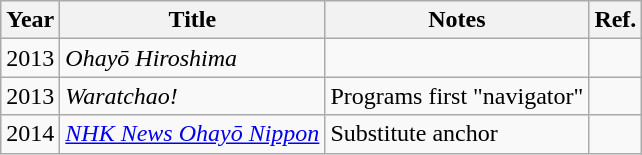<table class="wikitable">
<tr>
<th>Year</th>
<th>Title</th>
<th>Notes</th>
<th>Ref.</th>
</tr>
<tr>
<td>2013</td>
<td><em>Ohayō Hiroshima</em></td>
<td></td>
<td></td>
</tr>
<tr>
<td>2013</td>
<td><em>Waratchao!</em></td>
<td>Programs first "navigator"</td>
<td></td>
</tr>
<tr>
<td>2014</td>
<td><em><a href='#'>NHK News Ohayō Nippon</a></em></td>
<td>Substitute anchor</td>
<td></td>
</tr>
</table>
